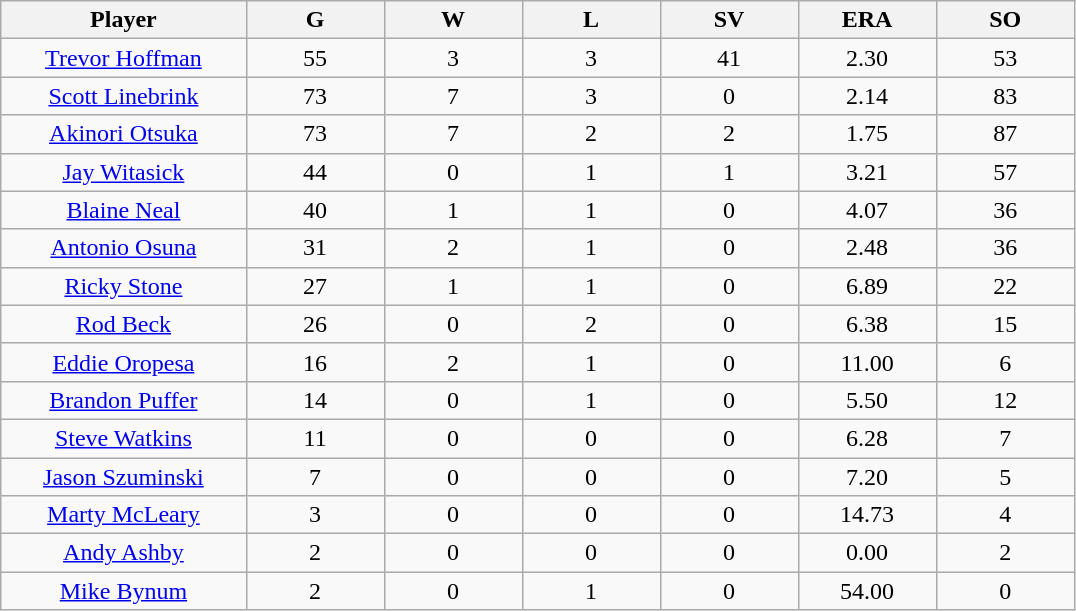<table class="wikitable sortable">
<tr>
<th bgcolor="#DDDDFF" width="16%">Player</th>
<th bgcolor="#DDDDFF" width="9%">G</th>
<th bgcolor="#DDDDFF" width="9%">W</th>
<th bgcolor="#DDDDFF" width="9%">L</th>
<th bgcolor="#DDDDFF" width="9%">SV</th>
<th bgcolor="#DDDDFF" width="9%">ERA</th>
<th bgcolor="#DDDDFF" width="9%">SO</th>
</tr>
<tr align="center">
<td><a href='#'>Trevor Hoffman</a></td>
<td>55</td>
<td>3</td>
<td>3</td>
<td>41</td>
<td>2.30</td>
<td>53</td>
</tr>
<tr align=center>
<td><a href='#'>Scott Linebrink</a></td>
<td>73</td>
<td>7</td>
<td>3</td>
<td>0</td>
<td>2.14</td>
<td>83</td>
</tr>
<tr align=center>
<td><a href='#'>Akinori Otsuka</a></td>
<td>73</td>
<td>7</td>
<td>2</td>
<td>2</td>
<td>1.75</td>
<td>87</td>
</tr>
<tr align=center>
<td><a href='#'>Jay Witasick</a></td>
<td>44</td>
<td>0</td>
<td>1</td>
<td>1</td>
<td>3.21</td>
<td>57</td>
</tr>
<tr align=center>
<td><a href='#'>Blaine Neal</a></td>
<td>40</td>
<td>1</td>
<td>1</td>
<td>0</td>
<td>4.07</td>
<td>36</td>
</tr>
<tr align=center>
<td><a href='#'>Antonio Osuna</a></td>
<td>31</td>
<td>2</td>
<td>1</td>
<td>0</td>
<td>2.48</td>
<td>36</td>
</tr>
<tr align=center>
<td><a href='#'>Ricky Stone</a></td>
<td>27</td>
<td>1</td>
<td>1</td>
<td>0</td>
<td>6.89</td>
<td>22</td>
</tr>
<tr align=center>
<td><a href='#'>Rod Beck</a></td>
<td>26</td>
<td>0</td>
<td>2</td>
<td>0</td>
<td>6.38</td>
<td>15</td>
</tr>
<tr align=center>
<td><a href='#'>Eddie Oropesa</a></td>
<td>16</td>
<td>2</td>
<td>1</td>
<td>0</td>
<td>11.00</td>
<td>6</td>
</tr>
<tr align=center>
<td><a href='#'>Brandon Puffer</a></td>
<td>14</td>
<td>0</td>
<td>1</td>
<td>0</td>
<td>5.50</td>
<td>12</td>
</tr>
<tr align=center>
<td><a href='#'>Steve Watkins</a></td>
<td>11</td>
<td>0</td>
<td>0</td>
<td>0</td>
<td>6.28</td>
<td>7</td>
</tr>
<tr align=center>
<td><a href='#'>Jason Szuminski</a></td>
<td>7</td>
<td>0</td>
<td>0</td>
<td>0</td>
<td>7.20</td>
<td>5</td>
</tr>
<tr align=center>
<td><a href='#'>Marty McLeary</a></td>
<td>3</td>
<td>0</td>
<td>0</td>
<td>0</td>
<td>14.73</td>
<td>4</td>
</tr>
<tr align=center>
<td><a href='#'>Andy Ashby</a></td>
<td>2</td>
<td>0</td>
<td>0</td>
<td>0</td>
<td>0.00</td>
<td>2</td>
</tr>
<tr align=center>
<td><a href='#'>Mike Bynum</a></td>
<td>2</td>
<td>0</td>
<td>1</td>
<td>0</td>
<td>54.00</td>
<td>0</td>
</tr>
</table>
